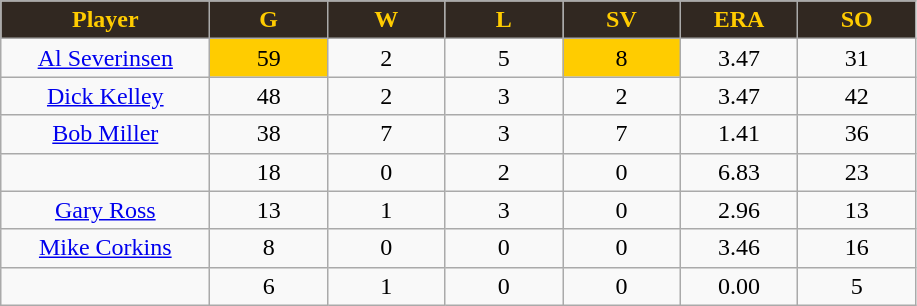<table class="wikitable sortable">
<tr>
<th style="background:#312821; color:#FFCC00" width="16%">Player</th>
<th style="background:#312821; color:#FFCC00" width="9%">G</th>
<th style="background:#312821; color:#FFCC00" width="9%">W</th>
<th style="background:#312821; color:#FFCC00" width="9%">L</th>
<th style="background:#312821; color:#FFCC00" width="9%">SV</th>
<th style="background:#312821; color:#FFCC00" width="9%">ERA</th>
<th style="background:#312821; color:#FFCC00" width="9%">SO</th>
</tr>
<tr align="center">
<td><a href='#'>Al Severinsen</a></td>
<td bgcolor="#FFCC00">59</td>
<td>2</td>
<td>5</td>
<td bgcolor="#FFCC00">8</td>
<td>3.47</td>
<td>31</td>
</tr>
<tr align=center>
<td><a href='#'>Dick Kelley</a></td>
<td>48</td>
<td>2</td>
<td>3</td>
<td>2</td>
<td>3.47</td>
<td>42</td>
</tr>
<tr align=center>
<td><a href='#'>Bob Miller</a></td>
<td>38</td>
<td>7</td>
<td>3</td>
<td>7</td>
<td>1.41</td>
<td>36</td>
</tr>
<tr align="center">
<td></td>
<td>18</td>
<td>0</td>
<td>2</td>
<td>0</td>
<td>6.83</td>
<td>23</td>
</tr>
<tr align="center">
<td><a href='#'>Gary Ross</a></td>
<td>13</td>
<td>1</td>
<td>3</td>
<td>0</td>
<td>2.96</td>
<td>13</td>
</tr>
<tr align=center>
<td><a href='#'>Mike Corkins</a></td>
<td>8</td>
<td>0</td>
<td>0</td>
<td>0</td>
<td>3.46</td>
<td>16</td>
</tr>
<tr align=center>
<td></td>
<td>6</td>
<td>1</td>
<td>0</td>
<td>0</td>
<td>0.00</td>
<td>5</td>
</tr>
</table>
